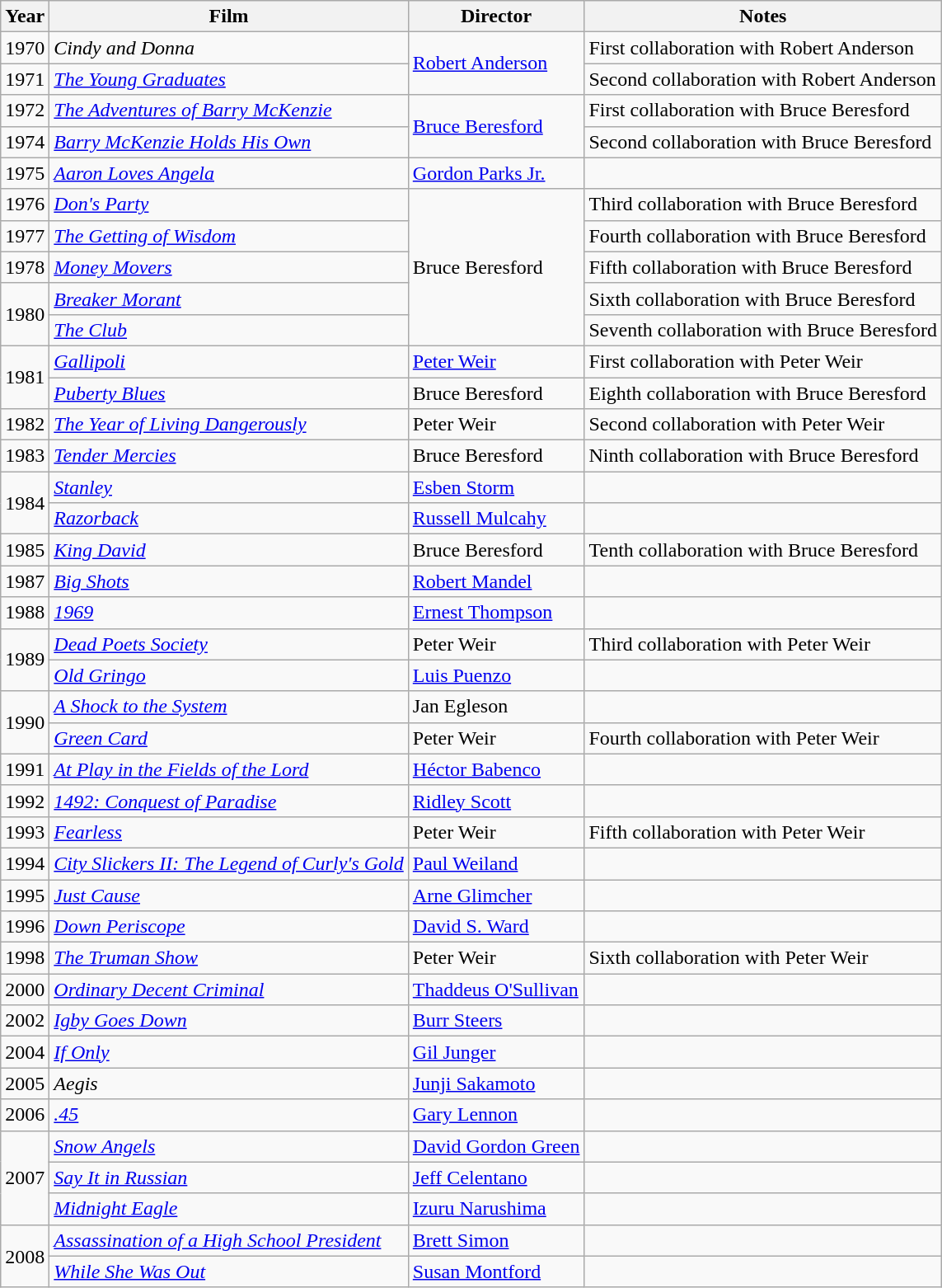<table class="wikitable">
<tr>
<th>Year</th>
<th>Film</th>
<th>Director</th>
<th>Notes</th>
</tr>
<tr>
<td>1970</td>
<td><em>Cindy and Donna</em></td>
<td rowspan=2><a href='#'>Robert Anderson</a></td>
<td>First collaboration with Robert Anderson</td>
</tr>
<tr>
<td>1971</td>
<td><em><a href='#'>The Young Graduates</a></em></td>
<td>Second collaboration with Robert Anderson</td>
</tr>
<tr>
<td>1972</td>
<td><em><a href='#'>The Adventures of Barry McKenzie</a></em></td>
<td rowspan=2><a href='#'>Bruce Beresford</a></td>
<td>First collaboration with Bruce Beresford</td>
</tr>
<tr>
<td>1974</td>
<td><em><a href='#'>Barry McKenzie Holds His Own</a></em></td>
<td>Second collaboration with Bruce Beresford</td>
</tr>
<tr>
<td>1975</td>
<td><em><a href='#'>Aaron Loves Angela</a></em></td>
<td><a href='#'>Gordon Parks Jr.</a></td>
<td></td>
</tr>
<tr>
<td>1976</td>
<td><em><a href='#'>Don's Party</a></em></td>
<td rowspan=5>Bruce Beresford</td>
<td>Third collaboration with Bruce Beresford</td>
</tr>
<tr>
<td>1977</td>
<td><em><a href='#'>The Getting of Wisdom</a></em></td>
<td>Fourth collaboration with Bruce Beresford</td>
</tr>
<tr>
<td>1978</td>
<td><em><a href='#'>Money Movers</a></em></td>
<td>Fifth collaboration with Bruce Beresford</td>
</tr>
<tr>
<td rowspan=2>1980</td>
<td><em><a href='#'>Breaker Morant</a></em></td>
<td>Sixth collaboration with Bruce Beresford</td>
</tr>
<tr>
<td><em><a href='#'>The Club</a></em></td>
<td>Seventh collaboration with Bruce Beresford</td>
</tr>
<tr>
<td rowspan=2>1981</td>
<td><em><a href='#'>Gallipoli</a></em></td>
<td><a href='#'>Peter Weir</a></td>
<td>First collaboration with Peter Weir</td>
</tr>
<tr>
<td><em><a href='#'>Puberty Blues</a></em></td>
<td>Bruce Beresford</td>
<td>Eighth collaboration with Bruce Beresford</td>
</tr>
<tr>
<td>1982</td>
<td><em><a href='#'>The Year of Living Dangerously</a></em></td>
<td>Peter Weir</td>
<td>Second collaboration with Peter Weir</td>
</tr>
<tr>
<td>1983</td>
<td><em><a href='#'>Tender Mercies</a></em></td>
<td>Bruce Beresford</td>
<td>Ninth collaboration with Bruce Beresford</td>
</tr>
<tr>
<td rowspan=2>1984</td>
<td><em><a href='#'>Stanley</a></em></td>
<td><a href='#'>Esben Storm</a></td>
<td></td>
</tr>
<tr>
<td><em><a href='#'>Razorback</a></em></td>
<td><a href='#'>Russell Mulcahy</a></td>
<td></td>
</tr>
<tr>
<td>1985</td>
<td><em><a href='#'>King David</a></em></td>
<td>Bruce Beresford</td>
<td>Tenth collaboration with Bruce Beresford</td>
</tr>
<tr>
<td>1987</td>
<td><em><a href='#'>Big Shots</a></em></td>
<td><a href='#'>Robert Mandel</a></td>
<td></td>
</tr>
<tr>
<td>1988</td>
<td><em><a href='#'>1969</a></em></td>
<td><a href='#'>Ernest Thompson</a></td>
<td></td>
</tr>
<tr>
<td rowspan=2>1989</td>
<td><em><a href='#'>Dead Poets Society</a></em></td>
<td>Peter Weir</td>
<td>Third collaboration with Peter Weir</td>
</tr>
<tr>
<td><em><a href='#'>Old Gringo</a></em></td>
<td><a href='#'>Luis Puenzo</a></td>
<td></td>
</tr>
<tr>
<td rowspan=2>1990</td>
<td><em><a href='#'>A Shock to the System</a></em></td>
<td>Jan Egleson</td>
<td></td>
</tr>
<tr>
<td><em><a href='#'>Green Card</a></em></td>
<td>Peter Weir</td>
<td>Fourth collaboration with Peter Weir</td>
</tr>
<tr>
<td>1991</td>
<td><em><a href='#'>At Play in the Fields of the Lord</a></em></td>
<td><a href='#'>Héctor Babenco</a></td>
<td></td>
</tr>
<tr>
<td>1992</td>
<td><em><a href='#'>1492: Conquest of Paradise</a></em></td>
<td><a href='#'>Ridley Scott</a></td>
<td></td>
</tr>
<tr>
<td>1993</td>
<td><em><a href='#'>Fearless</a></em></td>
<td>Peter Weir</td>
<td>Fifth collaboration with Peter Weir</td>
</tr>
<tr>
<td>1994</td>
<td><em><a href='#'>City Slickers II: The Legend of Curly's Gold</a></em></td>
<td><a href='#'>Paul Weiland</a></td>
<td></td>
</tr>
<tr>
<td>1995</td>
<td><em><a href='#'>Just Cause</a></em></td>
<td><a href='#'>Arne Glimcher</a></td>
<td></td>
</tr>
<tr>
<td>1996</td>
<td><em><a href='#'>Down Periscope</a></em></td>
<td><a href='#'>David S. Ward</a></td>
<td></td>
</tr>
<tr>
<td>1998</td>
<td><em><a href='#'>The Truman Show</a></em></td>
<td>Peter Weir</td>
<td>Sixth collaboration with Peter Weir</td>
</tr>
<tr>
<td>2000</td>
<td><em><a href='#'>Ordinary Decent Criminal</a></em></td>
<td><a href='#'>Thaddeus O'Sullivan</a></td>
<td></td>
</tr>
<tr>
<td>2002</td>
<td><em><a href='#'>Igby Goes Down</a></em></td>
<td><a href='#'>Burr Steers</a></td>
<td></td>
</tr>
<tr>
<td>2004</td>
<td><em><a href='#'>If Only</a></em></td>
<td><a href='#'>Gil Junger</a></td>
<td></td>
</tr>
<tr>
<td>2005</td>
<td><em>Aegis</em></td>
<td><a href='#'>Junji Sakamoto</a></td>
<td></td>
</tr>
<tr>
<td>2006</td>
<td><em><a href='#'>.45</a></em></td>
<td><a href='#'>Gary Lennon</a></td>
<td></td>
</tr>
<tr>
<td rowspan=3>2007</td>
<td><em><a href='#'>Snow Angels</a></em></td>
<td><a href='#'>David Gordon Green</a></td>
<td></td>
</tr>
<tr>
<td><em><a href='#'>Say It in Russian</a></em></td>
<td><a href='#'>Jeff Celentano</a></td>
<td></td>
</tr>
<tr>
<td><em><a href='#'>Midnight Eagle</a></em></td>
<td><a href='#'>Izuru Narushima</a></td>
<td></td>
</tr>
<tr>
<td rowspan=2>2008</td>
<td><em><a href='#'>Assassination of a High School President</a></em></td>
<td><a href='#'>Brett Simon</a></td>
<td></td>
</tr>
<tr>
<td><em><a href='#'>While She Was Out</a></em></td>
<td><a href='#'>Susan Montford</a></td>
<td></td>
</tr>
</table>
